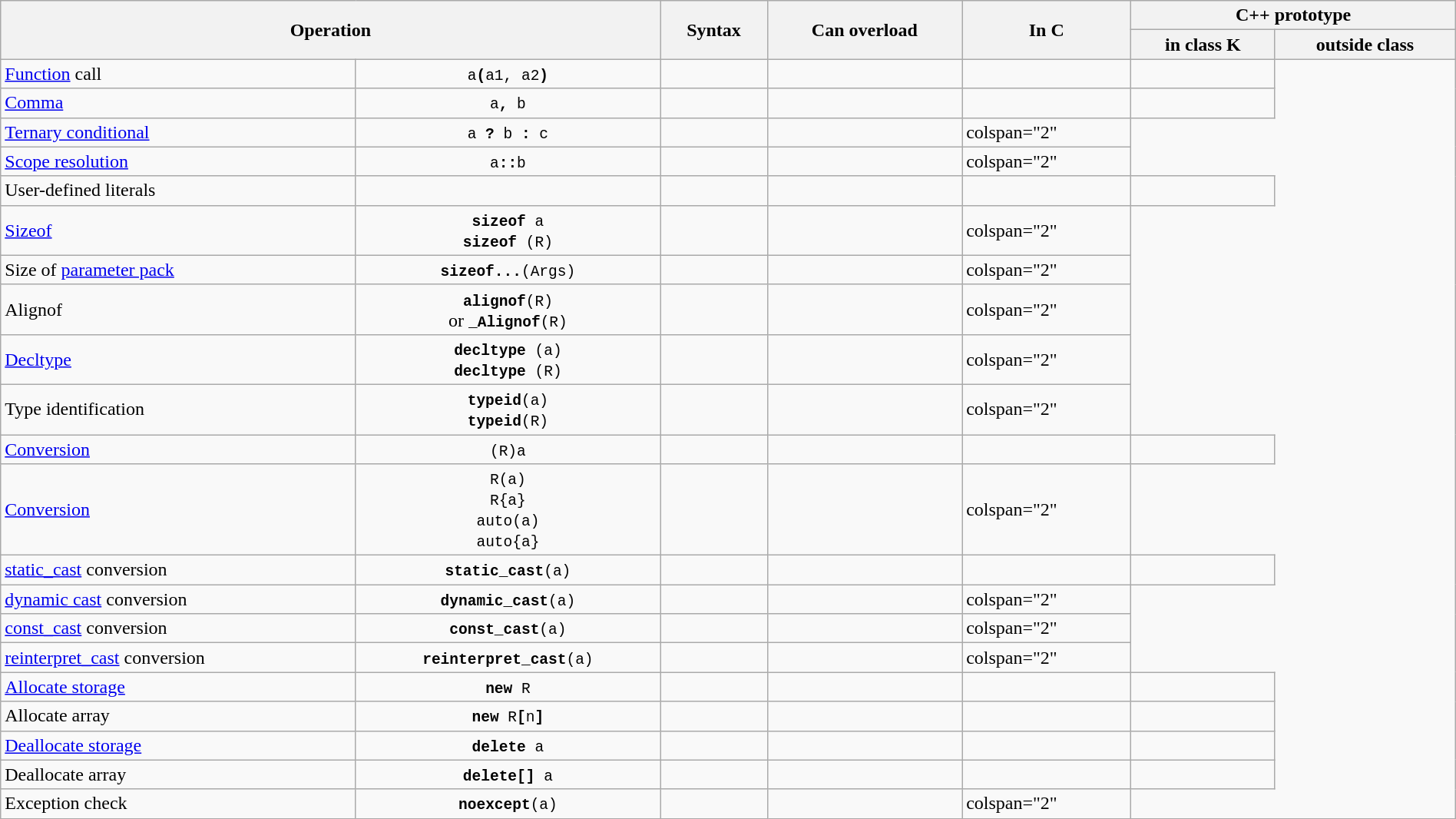<table class="wikitable" style="width:100%">
<tr>
<th colspan="2" rowspan="2">Operation</th>
<th rowspan="2">Syntax</th>
<th rowspan="2">Can overload</th>
<th rowspan="2">In C</th>
<th colspan="2">C++ prototype</th>
</tr>
<tr>
<th>in class K</th>
<th>outside class</th>
</tr>
<tr>
<td><a href='#'>Function</a> call</td>
<td align="center"><code>a<strong>(</strong>a1, a2<strong>)</strong></code></td>
<td></td>
<td></td>
<td></td>
<td></td>
</tr>
<tr>
<td><a href='#'>Comma</a></td>
<td style="text-align:center;"><code>a<strong>,</strong> b</code></td>
<td></td>
<td></td>
<td></td>
<td></td>
</tr>
<tr>
<td><a href='#'>Ternary conditional</a></td>
<td style="text-align:center;"><code>a <strong>?</strong> b <strong>:</strong> c</code></td>
<td></td>
<td></td>
<td>colspan="2" </td>
</tr>
<tr>
<td><a href='#'>Scope resolution</a></td>
<td style="text-align:center;"><code>a<strong>::</strong>b</code></td>
<td></td>
<td></td>
<td>colspan="2" </td>
</tr>
<tr>
<td>User-defined literals</td>
<td style="text-align: center;"><code></code></td>
<td></td>
<td></td>
<td></td>
<td></td>
</tr>
<tr>
<td><a href='#'>Sizeof</a></td>
<td style="text-align:center;"><code><strong>sizeof</strong> a</code><br><code><strong>sizeof</strong> (R)</code></td>
<td></td>
<td></td>
<td>colspan="2" </td>
</tr>
<tr>
<td>Size of <a href='#'>parameter pack</a></td>
<td style="text-align:center;"><code><strong>sizeof...</strong>(Args)</code></td>
<td></td>
<td></td>
<td>colspan="2" </td>
</tr>
<tr>
<td>Alignof</td>
<td style="text-align:center;"><code><strong>alignof</strong>(R)</code> <br> or <code><strong>_Alignof</strong>(R)</code></td>
<td></td>
<td></td>
<td>colspan="2" </td>
</tr>
<tr>
<td><a href='#'>Decltype</a></td>
<td style="text-align:center;"><code><strong>decltype</strong> (a)</code><br><code><strong>decltype</strong> (R)</code></td>
<td></td>
<td></td>
<td>colspan="2" </td>
</tr>
<tr>
<td>Type identification</td>
<td style="text-align:center;"><code><strong>typeid</strong>(a)</code><br><code><strong>typeid</strong>(R)</code></td>
<td></td>
<td></td>
<td>colspan="2" </td>
</tr>
<tr>
<td><a href='#'>Conversion</a><br></td>
<td style="text-align:center;"><code>(R)a</code></td>
<td></td>
<td></td>
<td></td>
<td></td>
</tr>
<tr>
<td><a href='#'>Conversion</a></td>
<td style="text-align:center;"><code>R(a)</code><br><code>R{a}</code><br><code>auto(a)</code><br><code>auto{a}</code></td>
<td></td>
<td></td>
<td> colspan="2" </td>
</tr>
<tr>
<td><a href='#'>static_cast</a> conversion</td>
<td style="text-align:center;"><code><strong>static_cast</strong><R>(a)</code></td>
<td></td>
<td></td>
<td><br></td>
<td></td>
</tr>
<tr>
<td><a href='#'>dynamic cast</a> conversion</td>
<td style="text-align:center;"><code><strong>dynamic_cast</strong><R>(a)</code></td>
<td></td>
<td></td>
<td>colspan="2" </td>
</tr>
<tr>
<td><a href='#'>const_cast</a> conversion</td>
<td style="text-align:center;"><code><strong>const_cast</strong><R>(a)</code></td>
<td></td>
<td></td>
<td>colspan="2" </td>
</tr>
<tr>
<td><a href='#'>reinterpret_cast</a> conversion</td>
<td style="text-align:center;"><code><strong>reinterpret_cast</strong><R>(a)</code></td>
<td></td>
<td></td>
<td>colspan="2" </td>
</tr>
<tr>
<td><a href='#'>Allocate storage</a></td>
<td style="text-align:center;"><code><strong>new</strong> R</code></td>
<td></td>
<td></td>
<td></td>
<td></td>
</tr>
<tr>
<td>Allocate array</td>
<td style="text-align:center;"><code><strong>new</strong> R<strong>[</strong>n<strong>]</strong></code></td>
<td></td>
<td></td>
<td></td>
<td></td>
</tr>
<tr>
<td><a href='#'>Deallocate storage</a></td>
<td style="text-align:center;"><code><strong>delete</strong> a</code></td>
<td></td>
<td></td>
<td></td>
<td></td>
</tr>
<tr>
<td>Deallocate array</td>
<td style="text-align:center;"><code><strong>delete[]</strong> a</code></td>
<td></td>
<td></td>
<td></td>
<td></td>
</tr>
<tr>
<td>Exception check</td>
<td style="text-align:center;"><code><strong>noexcept</strong>(a)</code></td>
<td></td>
<td></td>
<td>colspan="2" </td>
</tr>
</table>
